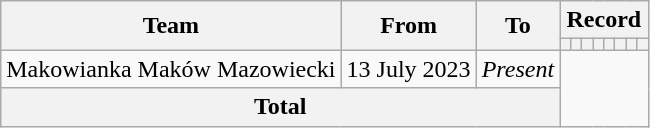<table class="wikitable" style="text-align: center;">
<tr>
<th rowspan="2">Team</th>
<th rowspan="2">From</th>
<th rowspan="2">To</th>
<th colspan="8">Record</th>
</tr>
<tr>
<th></th>
<th></th>
<th></th>
<th></th>
<th></th>
<th></th>
<th></th>
<th></th>
</tr>
<tr>
<td align=left>Makowianka Maków Mazowiecki</td>
<td align=left>13 July 2023</td>
<td align=left><em>Present</em><br></td>
</tr>
<tr>
<th colspan="3">Total<br></th>
</tr>
</table>
